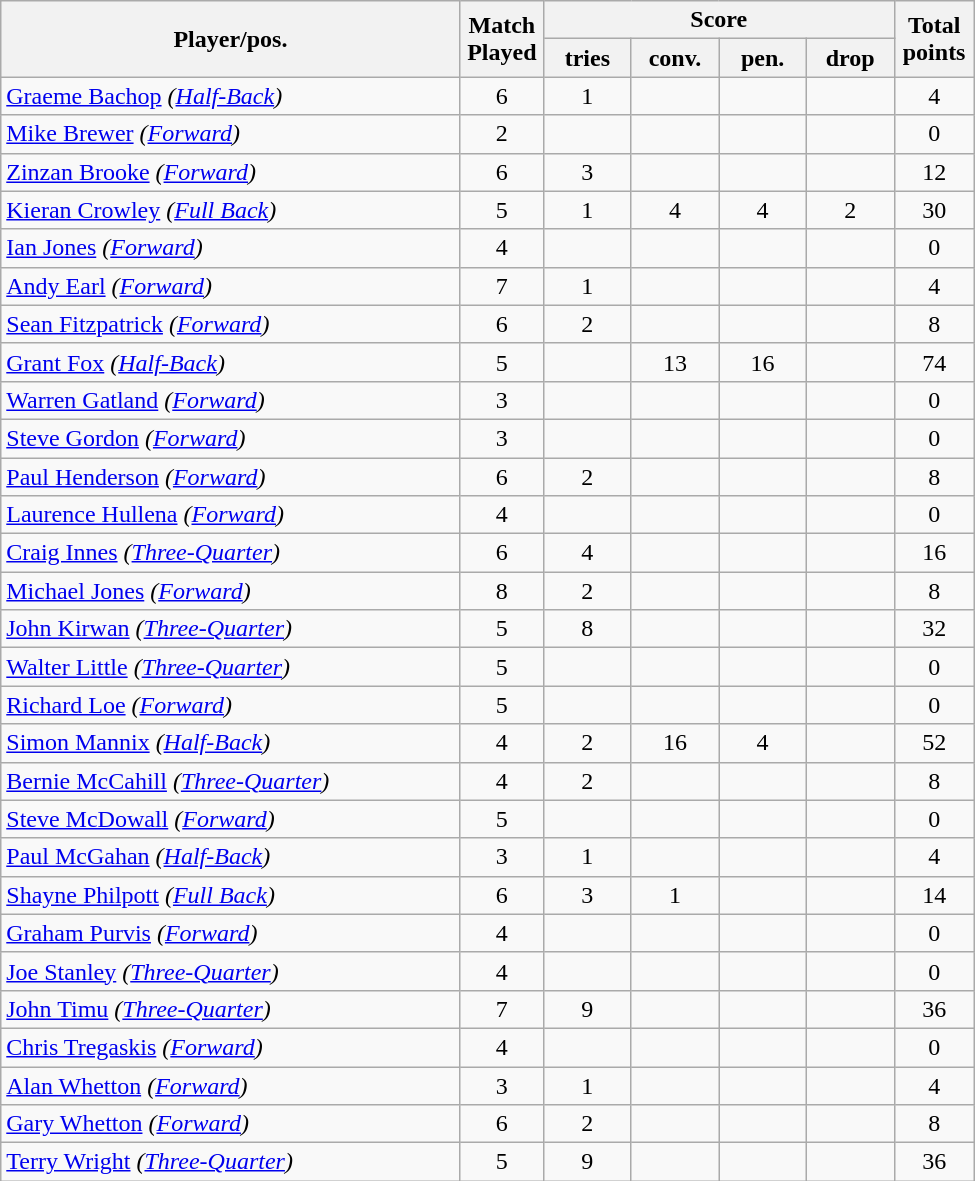<table class="wikitable sortable" style= "width:650px">
<tr>
<th rowspan=2 width="500px">Player/pos.</th>
<th rowspan=2 width="50px">Match <br>Played</th>
<th colspan=4 width="50px">Score</th>
<th rowspan=2 width="50px">Total points</th>
</tr>
<tr>
<th width="9%">tries</th>
<th width="9%">conv.</th>
<th width="9%">pen.</th>
<th width="9%">drop</th>
</tr>
<tr align=center>
<td align=left><a href='#'>Graeme Bachop</a> <em>(<a href='#'>Half-Back</a>)</em></td>
<td>6</td>
<td>1</td>
<td></td>
<td></td>
<td></td>
<td>4</td>
</tr>
<tr align=center>
<td align=left><a href='#'>Mike Brewer</a> <em>(<a href='#'>Forward</a>)</em></td>
<td>2</td>
<td></td>
<td></td>
<td></td>
<td></td>
<td>0</td>
</tr>
<tr align=center>
<td align=left><a href='#'>Zinzan Brooke</a> <em>(<a href='#'>Forward</a>)</em></td>
<td>6</td>
<td>3</td>
<td></td>
<td></td>
<td></td>
<td>12</td>
</tr>
<tr align=center>
<td align=left><a href='#'>Kieran Crowley</a> <em>(<a href='#'>Full Back</a>)</em></td>
<td>5</td>
<td>1</td>
<td>4</td>
<td>4</td>
<td>2</td>
<td>30</td>
</tr>
<tr align=center>
<td align=left><a href='#'>Ian Jones</a> <em>(<a href='#'>Forward</a>)</em></td>
<td>4</td>
<td></td>
<td></td>
<td></td>
<td></td>
<td>0</td>
</tr>
<tr align=center>
<td align=left><a href='#'>Andy Earl</a> <em>(<a href='#'>Forward</a>)</em></td>
<td>7</td>
<td>1</td>
<td></td>
<td></td>
<td></td>
<td>4</td>
</tr>
<tr align=center>
<td align=left><a href='#'>Sean Fitzpatrick</a> <em>(<a href='#'>Forward</a>)</em></td>
<td>6</td>
<td>2</td>
<td></td>
<td></td>
<td></td>
<td>8</td>
</tr>
<tr align=center>
<td align=left><a href='#'>Grant Fox</a> <em>(<a href='#'>Half-Back</a>)</em></td>
<td>5</td>
<td></td>
<td>13</td>
<td>16</td>
<td></td>
<td>74</td>
</tr>
<tr align=center>
<td align=left><a href='#'>Warren Gatland</a> <em>(<a href='#'>Forward</a>)</em></td>
<td>3</td>
<td></td>
<td></td>
<td></td>
<td></td>
<td>0</td>
</tr>
<tr align=center>
<td align=left><a href='#'>Steve Gordon</a> <em>(<a href='#'>Forward</a>)</em></td>
<td>3</td>
<td></td>
<td></td>
<td></td>
<td></td>
<td>0</td>
</tr>
<tr align=center>
<td align=left><a href='#'>Paul Henderson</a> <em>(<a href='#'>Forward</a>)</em></td>
<td>6</td>
<td>2</td>
<td></td>
<td></td>
<td></td>
<td>8</td>
</tr>
<tr align=center>
<td align=left><a href='#'>Laurence Hullena</a> <em>(<a href='#'>Forward</a>)</em></td>
<td>4</td>
<td></td>
<td></td>
<td></td>
<td></td>
<td>0</td>
</tr>
<tr align=center>
<td align=left><a href='#'>Craig Innes</a> <em>(<a href='#'>Three-Quarter</a>)</em></td>
<td>6</td>
<td>4</td>
<td></td>
<td></td>
<td></td>
<td>16</td>
</tr>
<tr align=center>
<td align=left><a href='#'>Michael Jones</a> <em>(<a href='#'>Forward</a>)</em></td>
<td>8</td>
<td>2</td>
<td></td>
<td></td>
<td></td>
<td>8</td>
</tr>
<tr align=center>
<td align=left><a href='#'>John Kirwan</a> <em>(<a href='#'>Three-Quarter</a>)</em></td>
<td>5</td>
<td>8</td>
<td></td>
<td></td>
<td></td>
<td>32</td>
</tr>
<tr align=center>
<td align=left><a href='#'>Walter Little</a> <em>(<a href='#'>Three-Quarter</a>)</em></td>
<td>5</td>
<td></td>
<td></td>
<td></td>
<td></td>
<td>0</td>
</tr>
<tr align=center>
<td align=left><a href='#'>Richard Loe</a> <em>(<a href='#'>Forward</a>)</em></td>
<td>5</td>
<td></td>
<td></td>
<td></td>
<td></td>
<td>0</td>
</tr>
<tr align=center>
<td align=left><a href='#'>Simon Mannix</a> <em>(<a href='#'>Half-Back</a>)</em></td>
<td>4</td>
<td>2</td>
<td>16</td>
<td>4</td>
<td></td>
<td>52</td>
</tr>
<tr align=center>
<td align=left><a href='#'>Bernie McCahill</a> <em>(<a href='#'>Three-Quarter</a>)</em></td>
<td>4</td>
<td>2</td>
<td></td>
<td></td>
<td></td>
<td>8</td>
</tr>
<tr align=center>
<td align=left><a href='#'>Steve McDowall</a> <em>(<a href='#'>Forward</a>)</em></td>
<td>5</td>
<td></td>
<td></td>
<td></td>
<td></td>
<td>0</td>
</tr>
<tr align=center>
<td align=left><a href='#'>Paul McGahan</a> <em>(<a href='#'>Half-Back</a>)</em></td>
<td>3</td>
<td>1</td>
<td></td>
<td></td>
<td></td>
<td>4</td>
</tr>
<tr align=center>
<td align=left><a href='#'>Shayne Philpott</a> <em>(<a href='#'>Full Back</a>)</em></td>
<td>6</td>
<td>3</td>
<td>1</td>
<td></td>
<td></td>
<td>14</td>
</tr>
<tr align=center>
<td align=left><a href='#'>Graham Purvis</a> <em>(<a href='#'>Forward</a>)</em></td>
<td>4</td>
<td></td>
<td></td>
<td></td>
<td></td>
<td>0</td>
</tr>
<tr align=center>
<td align=left><a href='#'>Joe Stanley</a> <em>(<a href='#'>Three-Quarter</a>)</em></td>
<td>4</td>
<td></td>
<td></td>
<td></td>
<td></td>
<td>0</td>
</tr>
<tr align=center>
<td align=left><a href='#'>John Timu</a> <em>(<a href='#'>Three-Quarter</a>)</em></td>
<td>7</td>
<td>9</td>
<td></td>
<td></td>
<td></td>
<td>36</td>
</tr>
<tr align=center>
<td align=left><a href='#'>Chris Tregaskis</a> <em>(<a href='#'>Forward</a>)</em></td>
<td>4</td>
<td></td>
<td></td>
<td></td>
<td></td>
<td>0</td>
</tr>
<tr align=center>
<td align=left><a href='#'>Alan Whetton</a> <em>(<a href='#'>Forward</a>)</em></td>
<td>3</td>
<td>1</td>
<td></td>
<td></td>
<td></td>
<td>4</td>
</tr>
<tr align=center>
<td align=left><a href='#'>Gary Whetton</a> <em>(<a href='#'>Forward</a>)</em></td>
<td>6</td>
<td>2</td>
<td></td>
<td></td>
<td></td>
<td>8</td>
</tr>
<tr align=center>
<td align=left><a href='#'>Terry Wright</a> <em>(<a href='#'>Three-Quarter</a>)</em></td>
<td>5</td>
<td>9</td>
<td></td>
<td></td>
<td></td>
<td>36</td>
</tr>
</table>
